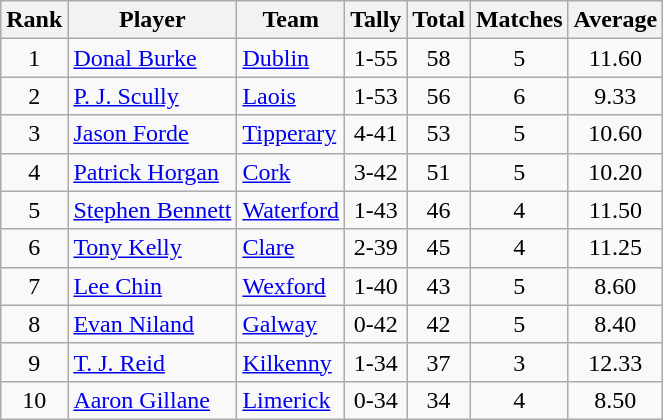<table class="wikitable sortable">
<tr>
<th>Rank</th>
<th>Player</th>
<th>Team</th>
<th>Tally</th>
<th>Total</th>
<th>Matches</th>
<th>Average</th>
</tr>
<tr>
<td rowspan="1" style="text-align:center;">1</td>
<td><a href='#'>Donal Burke</a></td>
<td><a href='#'>Dublin</a></td>
<td align=center>1-55</td>
<td align=center>58</td>
<td align=center>5</td>
<td align=center>11.60</td>
</tr>
<tr>
<td rowspan="1" style="text-align:center;">2</td>
<td><a href='#'>P. J. Scully</a></td>
<td><a href='#'>Laois</a></td>
<td align=center>1-53</td>
<td align=center>56</td>
<td align=center>6</td>
<td align=center>9.33</td>
</tr>
<tr>
<td rowspan="1" style="text-align:center;">3</td>
<td><a href='#'>Jason Forde</a></td>
<td><a href='#'>Tipperary</a></td>
<td align=center>4-41</td>
<td align=center>53</td>
<td align=center>5</td>
<td align=center>10.60</td>
</tr>
<tr>
<td rowspan="1" style="text-align:center;">4</td>
<td><a href='#'>Patrick Horgan</a></td>
<td><a href='#'>Cork</a></td>
<td align=center>3-42</td>
<td align=center>51</td>
<td align=center>5</td>
<td align=center>10.20</td>
</tr>
<tr>
<td rowspan="1" style="text-align:center;">5</td>
<td><a href='#'>Stephen Bennett</a></td>
<td><a href='#'>Waterford</a></td>
<td align=center>1-43</td>
<td align=center>46</td>
<td align=center>4</td>
<td align=center>11.50</td>
</tr>
<tr>
<td rowspan="1" style="text-align:center;">6</td>
<td><a href='#'>Tony Kelly</a></td>
<td><a href='#'>Clare</a></td>
<td align=center>2-39</td>
<td align=center>45</td>
<td align=center>4</td>
<td align=center>11.25</td>
</tr>
<tr>
<td rowspan="1" style="text-align:center;">7</td>
<td><a href='#'>Lee Chin</a></td>
<td><a href='#'>Wexford</a></td>
<td align=center>1-40</td>
<td align=center>43</td>
<td align=center>5</td>
<td align=center>8.60</td>
</tr>
<tr>
<td rowspan="1" style="text-align:center;">8</td>
<td><a href='#'>Evan Niland</a></td>
<td><a href='#'>Galway</a></td>
<td align=center>0-42</td>
<td align=center>42</td>
<td align=center>5</td>
<td align=center>8.40</td>
</tr>
<tr>
<td rowspan="1" style="text-align:center;">9</td>
<td><a href='#'>T. J. Reid</a></td>
<td><a href='#'>Kilkenny</a></td>
<td align=center>1-34</td>
<td align=center>37</td>
<td align=center>3</td>
<td align=center>12.33</td>
</tr>
<tr>
<td rowspan="1" style="text-align:center;">10</td>
<td><a href='#'>Aaron Gillane</a></td>
<td><a href='#'>Limerick</a></td>
<td align=center>0-34</td>
<td align=center>34</td>
<td align=center>4</td>
<td align=center>8.50</td>
</tr>
</table>
